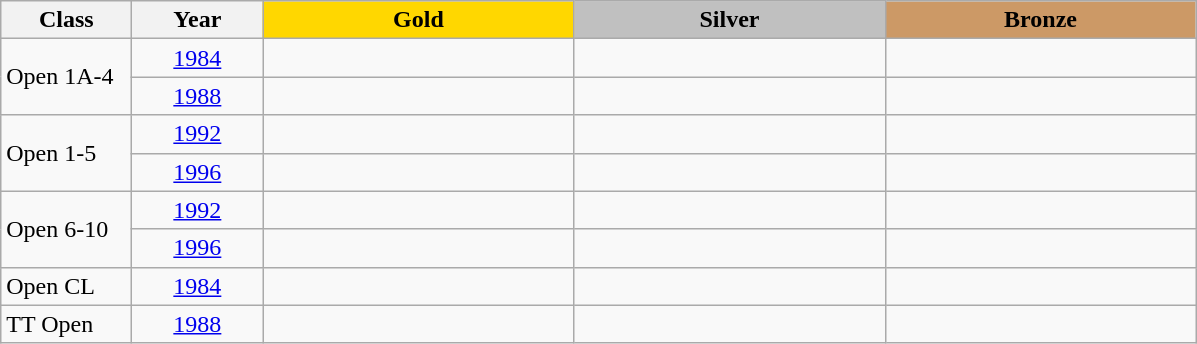<table class="wikitable">
<tr>
<th width=80>Class</th>
<th width=80>Year</th>
<td width=200 align=center bgcolor=gold><strong>Gold</strong></td>
<td width=200 align=center bgcolor=silver><strong>Silver</strong></td>
<td width=200 align=center bgcolor=cc9966><strong>Bronze</strong></td>
</tr>
<tr>
<td rowspan=2>Open 1A-4</td>
<td align=center><a href='#'>1984</a></td>
<td></td>
<td></td>
<td></td>
</tr>
<tr>
<td align=center><a href='#'>1988</a></td>
<td></td>
<td></td>
<td></td>
</tr>
<tr>
<td rowspan=2>Open 1-5</td>
<td align=center><a href='#'>1992</a></td>
<td></td>
<td></td>
<td><br></td>
</tr>
<tr>
<td align=center><a href='#'>1996</a></td>
<td></td>
<td></td>
<td><br></td>
</tr>
<tr>
<td rowspan=2>Open 6-10</td>
<td align=center><a href='#'>1992</a></td>
<td></td>
<td></td>
<td><br></td>
</tr>
<tr>
<td align=center><a href='#'>1996</a></td>
<td></td>
<td></td>
<td><br></td>
</tr>
<tr>
<td>Open CL</td>
<td align=center><a href='#'>1984</a></td>
<td></td>
<td></td>
<td></td>
</tr>
<tr>
<td>TT Open</td>
<td align=center><a href='#'>1988</a></td>
<td></td>
<td></td>
<td></td>
</tr>
</table>
